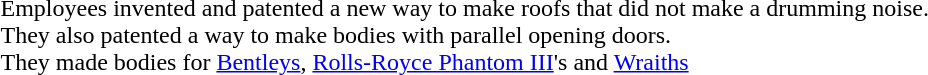<table>
<tr>
<td><br>Employees invented and patented a new way to make roofs that did not make a drumming noise.<br>They also patented a way to make bodies with parallel opening doors.<br>They made bodies for <a href='#'>Bentleys</a>, <a href='#'>Rolls-Royce Phantom III</a>'s and <a href='#'>Wraiths</a></td>
</tr>
</table>
